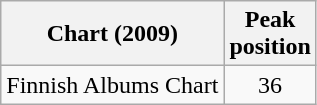<table class="wikitable">
<tr>
<th>Chart (2009)</th>
<th>Peak<br>position</th>
</tr>
<tr>
<td>Finnish Albums Chart</td>
<td style="text-align:center;">36</td>
</tr>
</table>
